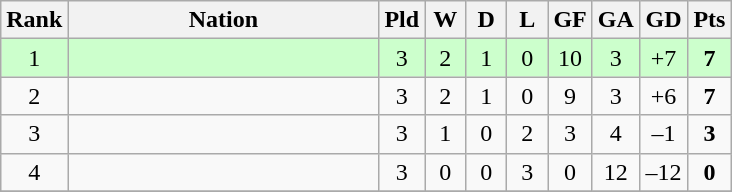<table class="wikitable" style="text-align: center;">
<tr>
<th width=5>Rank</th>
<th width=200>Nation</th>
<th width=20>Pld</th>
<th width=20>W</th>
<th width=20>D</th>
<th width=20>L</th>
<th width=20>GF</th>
<th width=20>GA</th>
<th width=25>GD</th>
<th width=20>Pts</th>
</tr>
<tr style="background:#ccffcc">
<td>1</td>
<td style="text-align:left"></td>
<td>3</td>
<td>2</td>
<td>1</td>
<td>0</td>
<td>10</td>
<td>3</td>
<td>+7</td>
<td><strong>7</strong></td>
</tr>
<tr>
<td>2</td>
<td style="text-align:left"></td>
<td>3</td>
<td>2</td>
<td>1</td>
<td>0</td>
<td>9</td>
<td>3</td>
<td>+6</td>
<td><strong>7</strong></td>
</tr>
<tr>
<td>3</td>
<td style="text-align:left"></td>
<td>3</td>
<td>1</td>
<td>0</td>
<td>2</td>
<td>3</td>
<td>4</td>
<td>–1</td>
<td><strong>3</strong></td>
</tr>
<tr>
<td>4</td>
<td style="text-align:left"></td>
<td>3</td>
<td>0</td>
<td>0</td>
<td>3</td>
<td>0</td>
<td>12</td>
<td>–12</td>
<td><strong>0</strong></td>
</tr>
<tr>
</tr>
</table>
